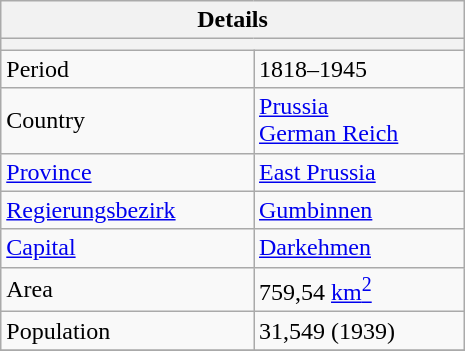<table class="wikitable hintergrundfarbe5" cellpadding="2" cellspacing="1" style="float: right; width: 310px; margin-left: 1em;" summary="Infobox">
<tr>
<th colspan="2">Details</th>
</tr>
<tr>
<th colspan="2"></th>
</tr>
<tr class="hintergrundfarbe2">
<td>Period</td>
<td>1818–1945</td>
</tr>
<tr class="hintergrundfarbe2">
<td>Country</td>
<td><a href='#'>Prussia</a><br><a href='#'>German Reich</a></td>
</tr>
<tr class="hintergrundfarbe2">
<td><a href='#'>Province</a></td>
<td><a href='#'>East Prussia</a></td>
</tr>
<tr class="hintergrundfarbe2">
<td><a href='#'>Regierungsbezirk</a></td>
<td><a href='#'>Gumbinnen</a></td>
</tr>
<tr class="hintergrundfarbe2">
<td><a href='#'>Capital</a></td>
<td><a href='#'>Darkehmen</a></td>
</tr>
<tr class="hintergrundfarbe2">
<td>Area</td>
<td>759,54 <a href='#'>km<sup>2</sup></a></td>
</tr>
<tr class="hintergrundfarbe2">
<td>Population</td>
<td>31,549 (1939)</td>
</tr>
<tr>
</tr>
</table>
